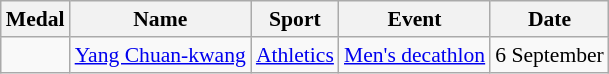<table class="wikitable" style="font-size:90%">
<tr>
<th>Medal</th>
<th>Name</th>
<th>Sport</th>
<th>Event</th>
<th>Date</th>
</tr>
<tr>
<td></td>
<td><a href='#'>Yang Chuan-kwang</a></td>
<td><a href='#'>Athletics</a></td>
<td><a href='#'>Men's decathlon</a></td>
<td>6 September</td>
</tr>
</table>
